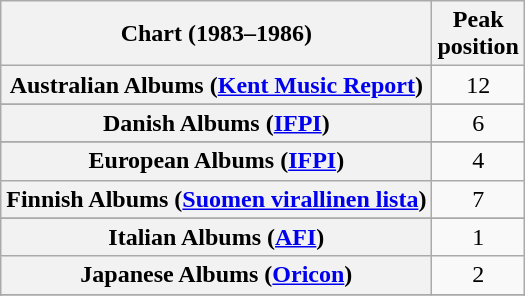<table class="wikitable sortable plainrowheaders" style="text-align:center">
<tr>
<th scope="col">Chart (1983–1986)</th>
<th scope="col">Peak<br>position</th>
</tr>
<tr>
<th scope="row">Australian Albums (<a href='#'>Kent Music Report</a>)</th>
<td>12</td>
</tr>
<tr>
</tr>
<tr>
<th scope="row">Danish Albums (<a href='#'>IFPI</a>)</th>
<td>6</td>
</tr>
<tr>
</tr>
<tr>
<th scope="row">European Albums (<a href='#'>IFPI</a>)</th>
<td>4</td>
</tr>
<tr>
<th scope="row">Finnish Albums (<a href='#'>Suomen virallinen lista</a>)</th>
<td>7</td>
</tr>
<tr>
</tr>
<tr>
<th scope="row">Italian Albums (<a href='#'>AFI</a>)</th>
<td>1</td>
</tr>
<tr>
<th scope="row">Japanese Albums (<a href='#'>Oricon</a>)</th>
<td>2</td>
</tr>
<tr>
</tr>
<tr>
</tr>
<tr>
</tr>
<tr>
</tr>
<tr>
</tr>
<tr>
</tr>
</table>
